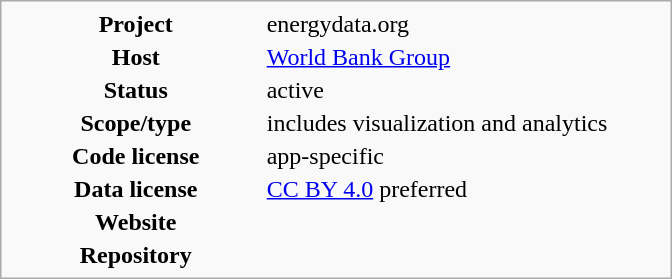<table class="infobox" style="width: 28em">
<tr>
<th style="width: 35%">Project</th>
<td style="width: 55%">energydata.org</td>
</tr>
<tr>
<th>Host</th>
<td><a href='#'>World Bank Group</a></td>
</tr>
<tr>
<th>Status</th>
<td>active</td>
</tr>
<tr>
<th>Scope/type</th>
<td>includes visualization and analytics</td>
</tr>
<tr>
<th>Code license</th>
<td>app-specific</td>
</tr>
<tr>
<th>Data license</th>
<td><a href='#'>CC BY 4.0</a> preferred</td>
</tr>
<tr>
<th>Website</th>
<td></td>
</tr>
<tr>
<th>Repository</th>
<td></td>
</tr>
</table>
